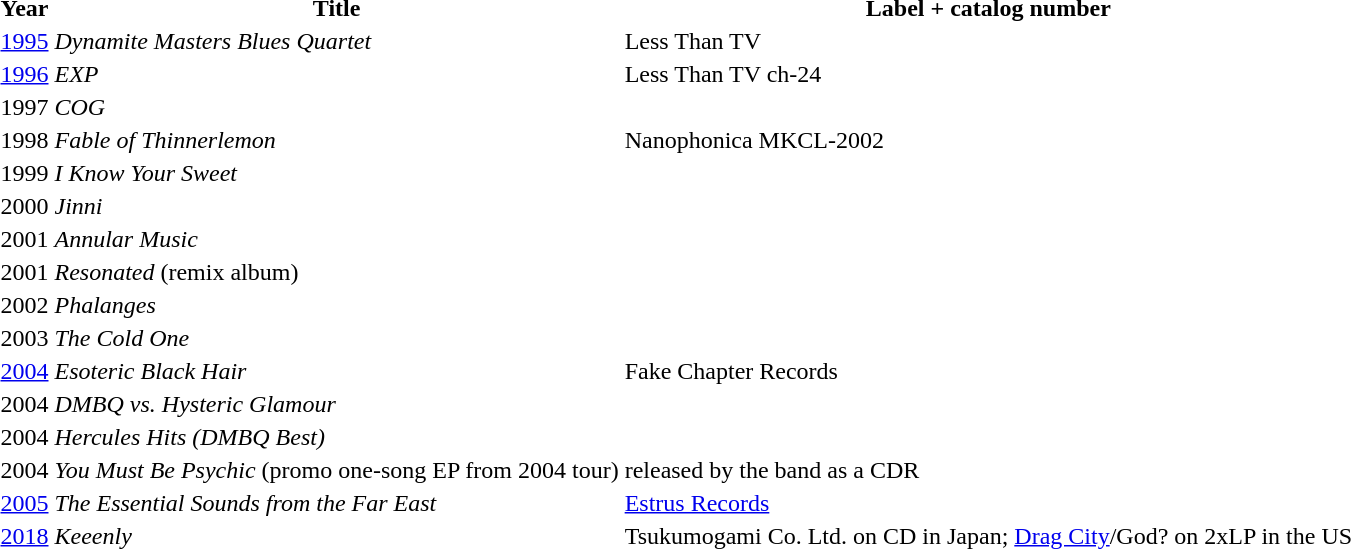<table>
<tr>
<th>Year</th>
<th>Title</th>
<th>Label + catalog number</th>
</tr>
<tr>
<td><a href='#'>1995</a></td>
<td><em>Dynamite Masters Blues Quartet</em></td>
<td>Less Than TV</td>
</tr>
<tr>
<td><a href='#'>1996</a></td>
<td><em>EXP</em></td>
<td>Less Than TV ch-24</td>
</tr>
<tr>
<td>1997</td>
<td><em>COG</em></td>
</tr>
<tr>
<td>1998</td>
<td><em>Fable of Thinnerlemon</em></td>
<td>Nanophonica MKCL-2002</td>
</tr>
<tr>
<td>1999</td>
<td><em>I Know Your Sweet</em></td>
</tr>
<tr>
<td>2000</td>
<td><em>Jinni</em></td>
</tr>
<tr>
<td>2001</td>
<td><em>Annular Music</em></td>
</tr>
<tr>
<td>2001</td>
<td><em>Resonated</em> (remix album)</td>
</tr>
<tr>
<td>2002</td>
<td><em>Phalanges</em></td>
</tr>
<tr>
<td>2003</td>
<td><em>The Cold One</em></td>
</tr>
<tr>
<td><a href='#'>2004</a></td>
<td><em>Esoteric Black Hair</em></td>
<td>Fake Chapter Records</td>
</tr>
<tr>
<td>2004</td>
<td><em>DMBQ vs. Hysteric Glamour</em></td>
</tr>
<tr>
<td>2004</td>
<td><em>Hercules Hits (DMBQ Best)</em></td>
</tr>
<tr>
<td>2004</td>
<td><em>You Must Be Psychic</em> (promo one-song EP from 2004 tour)</td>
<td>released by the band as a CDR</td>
</tr>
<tr>
<td><a href='#'>2005</a></td>
<td><em>The Essential Sounds from the Far East</em></td>
<td><a href='#'>Estrus Records</a></td>
</tr>
<tr>
<td><a href='#'>2018</a></td>
<td><em>Keeenly</em></td>
<td>Tsukumogami Co. Ltd. on CD in Japan; <a href='#'>Drag City</a>/God? on 2xLP in the US</td>
</tr>
<tr>
</tr>
</table>
